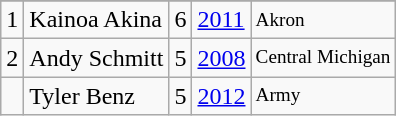<table class="wikitable">
<tr>
</tr>
<tr>
<td>1</td>
<td>Kainoa Akina</td>
<td>6</td>
<td><a href='#'>2011</a></td>
<td style="font-size:80%;">Akron</td>
</tr>
<tr>
<td>2</td>
<td>Andy Schmitt</td>
<td>5</td>
<td><a href='#'>2008</a></td>
<td style="font-size:80%;">Central Michigan</td>
</tr>
<tr>
<td></td>
<td>Tyler Benz</td>
<td>5</td>
<td><a href='#'>2012</a></td>
<td style="font-size:80%;">Army</td>
</tr>
</table>
